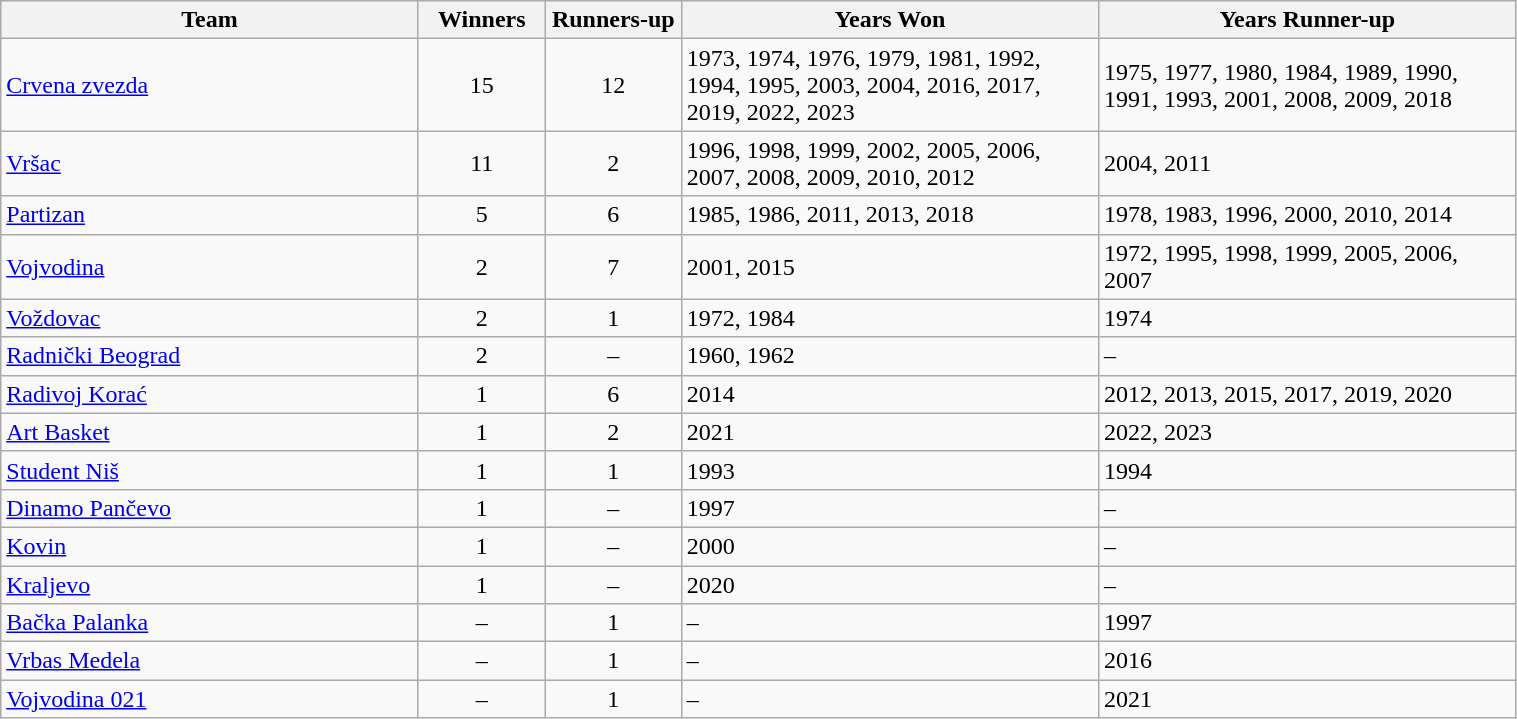<table class="wikitable" width=80%>
<tr>
<th width=20%>Team</th>
<th width=5%>Winners</th>
<th width=5%>Runners-up</th>
<th width=20%>Years Won</th>
<th width=20%>Years Runner-up</th>
</tr>
<tr>
<td><a href='#'>Crvena zvezda</a></td>
<td align=center>15</td>
<td align=center>12</td>
<td>1973, 1974, 1976, 1979, 1981, 1992, 1994, 1995, 2003, 2004, 2016, 2017, 2019, 2022, 2023</td>
<td>1975, 1977, 1980, 1984, 1989, 1990, 1991, 1993, 2001, 2008, 2009, 2018</td>
</tr>
<tr>
<td><a href='#'>Vršac</a></td>
<td align=center>11</td>
<td align=center>2</td>
<td>1996, 1998, 1999, 2002, 2005, 2006, 2007, 2008, 2009, 2010, 2012</td>
<td>2004, 2011</td>
</tr>
<tr>
<td><a href='#'>Partizan</a></td>
<td align=center>5</td>
<td align=center>6</td>
<td>1985, 1986, 2011, 2013, 2018</td>
<td>1978, 1983, 1996, 2000, 2010, 2014</td>
</tr>
<tr>
<td><a href='#'>Vojvodina</a></td>
<td align=center>2</td>
<td align=center>7</td>
<td>2001, 2015</td>
<td>1972, 1995, 1998, 1999, 2005, 2006, 2007</td>
</tr>
<tr>
<td><a href='#'>Voždovac</a></td>
<td align=center>2</td>
<td align=center>1</td>
<td>1972, 1984</td>
<td>1974</td>
</tr>
<tr>
<td><a href='#'>Radnički Beograd</a></td>
<td align=center>2</td>
<td align=center>–</td>
<td>1960, 1962</td>
<td>–</td>
</tr>
<tr>
<td><a href='#'>Radivoj Korać</a></td>
<td align=center>1</td>
<td align=center>6</td>
<td>2014</td>
<td>2012, 2013, 2015, 2017, 2019, 2020</td>
</tr>
<tr>
<td><a href='#'>Art Basket</a></td>
<td align=center>1</td>
<td align=center>2</td>
<td>2021</td>
<td>2022, 2023</td>
</tr>
<tr>
<td><a href='#'>Student Niš</a></td>
<td align=center>1</td>
<td align=center>1</td>
<td>1993</td>
<td>1994</td>
</tr>
<tr>
<td><a href='#'>Dinamo Pančevo</a></td>
<td align=center>1</td>
<td align=center>–</td>
<td>1997</td>
<td>–</td>
</tr>
<tr>
<td><a href='#'>Kovin</a></td>
<td align=center>1</td>
<td align=center>–</td>
<td>2000</td>
<td>–</td>
</tr>
<tr>
<td><a href='#'>Kraljevo</a></td>
<td align=center>1</td>
<td align=center>–</td>
<td>2020</td>
<td>–</td>
</tr>
<tr>
<td><a href='#'>Bačka Palanka</a></td>
<td align=center>–</td>
<td align=center>1</td>
<td>–</td>
<td>1997</td>
</tr>
<tr>
<td><a href='#'>Vrbas Medela</a></td>
<td align=center>–</td>
<td align=center>1</td>
<td>–</td>
<td>2016</td>
</tr>
<tr>
<td><a href='#'>Vojvodina 021</a></td>
<td align=center>–</td>
<td align=center>1</td>
<td>–</td>
<td>2021</td>
</tr>
</table>
